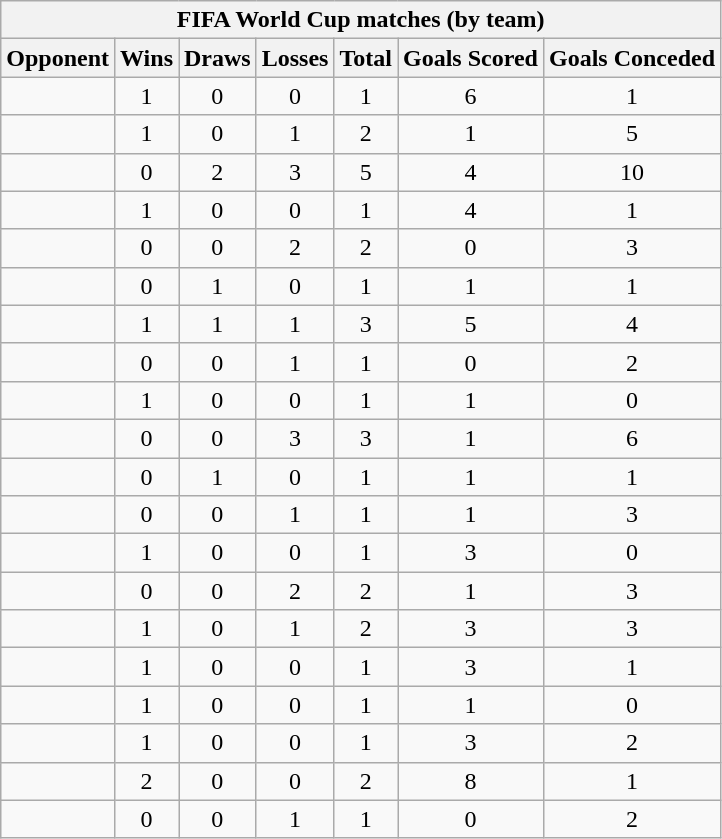<table class="wikitable sortable" style="text-align: center;">
<tr>
<th colspan=7>FIFA World Cup matches (by team)</th>
</tr>
<tr>
<th>Opponent</th>
<th>Wins</th>
<th>Draws</th>
<th>Losses</th>
<th>Total</th>
<th>Goals Scored</th>
<th>Goals Conceded</th>
</tr>
<tr>
<td align="left"></td>
<td>1</td>
<td>0</td>
<td>0</td>
<td>1</td>
<td>6</td>
<td>1</td>
</tr>
<tr>
<td align="left"></td>
<td>1</td>
<td>0</td>
<td>1</td>
<td>2</td>
<td>1</td>
<td>5</td>
</tr>
<tr>
<td align="left"></td>
<td>0</td>
<td>2</td>
<td>3</td>
<td>5</td>
<td>4</td>
<td>10</td>
</tr>
<tr>
<td align="left"></td>
<td>1</td>
<td>0</td>
<td>0</td>
<td>1</td>
<td>4</td>
<td>1</td>
</tr>
<tr>
<td align="left"></td>
<td>0</td>
<td>0</td>
<td>2</td>
<td>2</td>
<td>0</td>
<td>3</td>
</tr>
<tr>
<td align="left"></td>
<td>0</td>
<td>1</td>
<td>0</td>
<td>1</td>
<td>1</td>
<td>1</td>
</tr>
<tr>
<td align="left"></td>
<td>1</td>
<td>1</td>
<td>1</td>
<td>3</td>
<td>5</td>
<td>4</td>
</tr>
<tr>
<td align="left"></td>
<td>0</td>
<td>0</td>
<td>1</td>
<td>1</td>
<td>0</td>
<td>2</td>
</tr>
<tr>
<td align="left"></td>
<td>1</td>
<td>0</td>
<td>0</td>
<td>1</td>
<td>1</td>
<td>0</td>
</tr>
<tr>
<td align="left"></td>
<td>0</td>
<td>0</td>
<td>3</td>
<td>3</td>
<td>1</td>
<td>6</td>
</tr>
<tr>
<td align="left"></td>
<td>0</td>
<td>1</td>
<td>0</td>
<td>1</td>
<td>1</td>
<td>1</td>
</tr>
<tr>
<td align="left"></td>
<td>0</td>
<td>0</td>
<td>1</td>
<td>1</td>
<td>1</td>
<td>3</td>
</tr>
<tr>
<td align="left"></td>
<td>1</td>
<td>0</td>
<td>0</td>
<td>1</td>
<td>3</td>
<td>0</td>
</tr>
<tr>
<td align="left"></td>
<td>0</td>
<td>0</td>
<td>2</td>
<td>2</td>
<td>1</td>
<td>3</td>
</tr>
<tr>
<td align="left"></td>
<td>1</td>
<td>0</td>
<td>1</td>
<td>2</td>
<td>3</td>
<td>3</td>
</tr>
<tr>
<td align="left"></td>
<td>1</td>
<td>0</td>
<td>0</td>
<td>1</td>
<td>3</td>
<td>1</td>
</tr>
<tr>
<td align="left"></td>
<td>1</td>
<td>0</td>
<td>0</td>
<td>1</td>
<td>1</td>
<td>0</td>
</tr>
<tr>
<td align="left"></td>
<td>1</td>
<td>0</td>
<td>0</td>
<td>1</td>
<td>3</td>
<td>2</td>
</tr>
<tr>
<td align="left"></td>
<td>2</td>
<td>0</td>
<td>0</td>
<td>2</td>
<td>8</td>
<td>1</td>
</tr>
<tr>
<td align="left"></td>
<td>0</td>
<td>0</td>
<td>1</td>
<td>1</td>
<td>0</td>
<td>2</td>
</tr>
</table>
